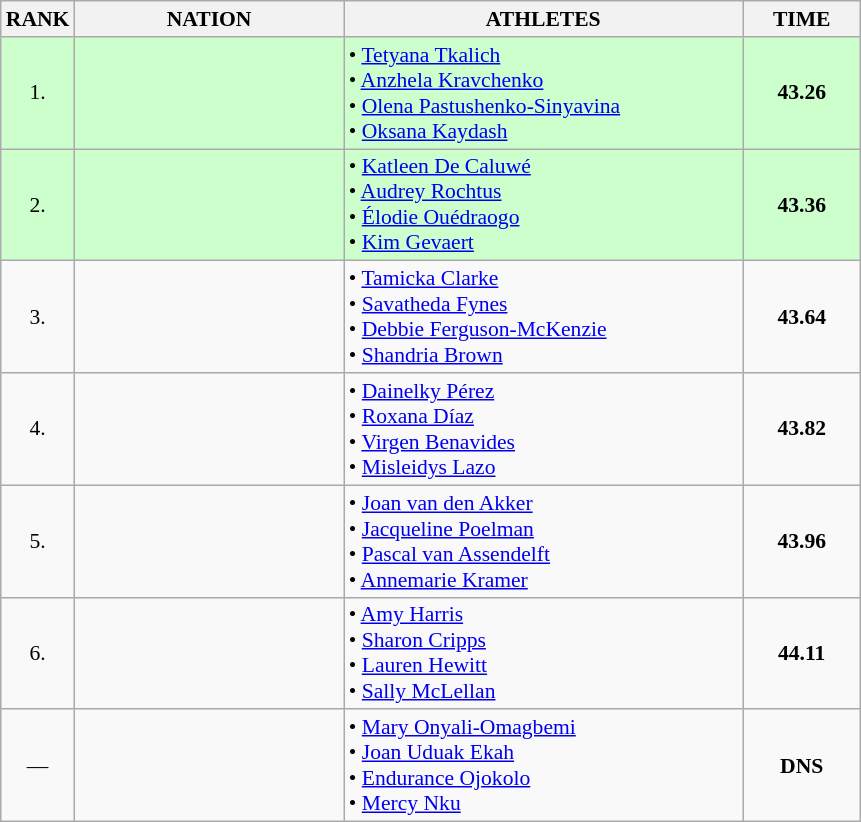<table class="wikitable" style="border-collapse: collapse; font-size: 90%;">
<tr>
<th>RANK</th>
<th style="width: 12em">NATION</th>
<th style="width: 18em">ATHLETES</th>
<th style="width: 5em">TIME</th>
</tr>
<tr style="background:#ccffcc;">
<td align="center">1.</td>
<td align="center"></td>
<td>• <a href='#'>Tetyana Tkalich</a><br>• <a href='#'>Anzhela Kravchenko</a><br>• <a href='#'>Olena Pastushenko-Sinyavina</a><br>• <a href='#'>Oksana Kaydash</a></td>
<td align="center"><strong>43.26</strong></td>
</tr>
<tr style="background:#ccffcc;">
<td align="center">2.</td>
<td align="center"></td>
<td>• <a href='#'>Katleen De Caluwé</a><br>• <a href='#'>Audrey Rochtus</a><br>• <a href='#'>Élodie Ouédraogo</a><br>• <a href='#'>Kim Gevaert</a></td>
<td align="center"><strong>43.36</strong></td>
</tr>
<tr>
<td align="center">3.</td>
<td align="center"></td>
<td>• <a href='#'>Tamicka Clarke</a><br>• <a href='#'>Savatheda Fynes</a><br>• <a href='#'>Debbie Ferguson-McKenzie</a><br>• <a href='#'>Shandria Brown</a></td>
<td align="center"><strong>43.64</strong></td>
</tr>
<tr>
<td align="center">4.</td>
<td align="center"></td>
<td>• <a href='#'>Dainelky Pérez</a><br>• <a href='#'>Roxana Díaz</a><br>• <a href='#'>Virgen Benavides</a><br>• <a href='#'>Misleidys Lazo</a></td>
<td align="center"><strong>43.82</strong></td>
</tr>
<tr>
<td align="center">5.</td>
<td align="center"></td>
<td>• <a href='#'>Joan van den Akker</a><br>• <a href='#'>Jacqueline Poelman</a><br>• <a href='#'>Pascal van Assendelft</a><br>• <a href='#'>Annemarie Kramer</a></td>
<td align="center"><strong>43.96</strong></td>
</tr>
<tr>
<td align="center">6.</td>
<td align="center"></td>
<td>• <a href='#'>Amy Harris</a><br>• <a href='#'>Sharon Cripps</a><br>• <a href='#'>Lauren Hewitt</a><br>• <a href='#'>Sally McLellan</a></td>
<td align="center"><strong>44.11</strong></td>
</tr>
<tr>
<td align="center">—</td>
<td align="center"></td>
<td>• <a href='#'>Mary Onyali-Omagbemi</a><br>• <a href='#'>Joan Uduak Ekah</a><br>• <a href='#'>Endurance Ojokolo</a><br>• <a href='#'>Mercy Nku</a></td>
<td align="center"><strong>DNS</strong></td>
</tr>
</table>
